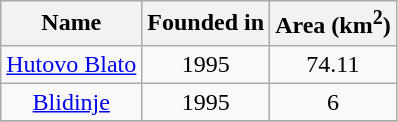<table class="wikitable">
<tr>
<th>Name</th>
<th>Founded in</th>
<th>Area (km<sup>2</sup>)</th>
</tr>
<tr --------------------------->
<td align="center"><a href='#'>Hutovo Blato</a></td>
<td align="center">1995</td>
<td align="center">74.11</td>
</tr>
<tr -------------------------->
<td align="center"><a href='#'>Blidinje</a></td>
<td align="center">1995</td>
<td align="center">6</td>
</tr>
<tr -------------------------->
</tr>
</table>
